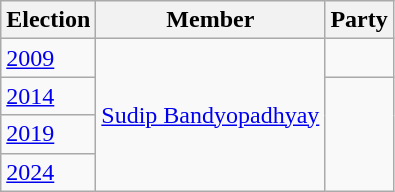<table class="wikitable sortable">
<tr>
<th>Election</th>
<th>Member</th>
<th colspan=2>Party</th>
</tr>
<tr>
<td><a href='#'>2009</a></td>
<td rowspan="4"><a href='#'>Sudip Bandyopadhyay</a></td>
<td></td>
</tr>
<tr>
<td><a href='#'>2014</a></td>
</tr>
<tr>
<td><a href='#'>2019</a></td>
</tr>
<tr>
<td><a href='#'>2024</a></td>
</tr>
</table>
